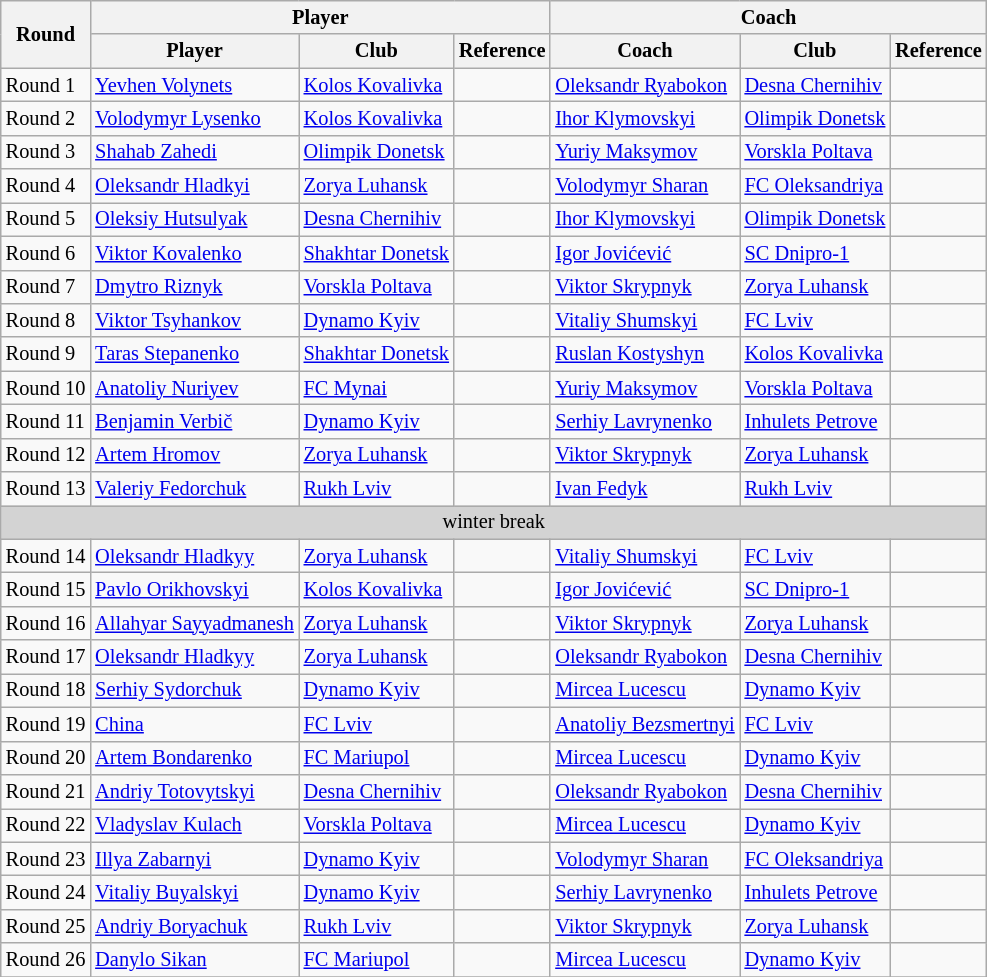<table class="wikitable collapsible autocollapse" style="text-align:left; font-size:85%">
<tr>
<th rowspan="2">Round</th>
<th colspan="3">Player</th>
<th colspan="3">Coach</th>
</tr>
<tr>
<th>Player</th>
<th>Club</th>
<th>Reference</th>
<th>Coach</th>
<th>Club</th>
<th>Reference</th>
</tr>
<tr>
<td>Round 1</td>
<td> <a href='#'>Yevhen Volynets</a></td>
<td><a href='#'>Kolos Kovalivka</a></td>
<td align=center></td>
<td> <a href='#'>Oleksandr Ryabokon</a></td>
<td><a href='#'>Desna Chernihiv</a></td>
<td align=center></td>
</tr>
<tr>
<td>Round 2</td>
<td> <a href='#'>Volodymyr Lysenko</a></td>
<td><a href='#'>Kolos Kovalivka</a></td>
<td align=center></td>
<td> <a href='#'>Ihor Klymovskyi</a></td>
<td><a href='#'>Olimpik Donetsk</a></td>
<td align=center></td>
</tr>
<tr>
<td>Round 3</td>
<td> <a href='#'>Shahab Zahedi</a></td>
<td><a href='#'>Olimpik Donetsk</a></td>
<td align=center></td>
<td> <a href='#'>Yuriy Maksymov</a></td>
<td><a href='#'>Vorskla Poltava</a></td>
<td align=center></td>
</tr>
<tr>
<td>Round 4</td>
<td> <a href='#'>Oleksandr Hladkyi</a></td>
<td><a href='#'>Zorya Luhansk</a></td>
<td align=center></td>
<td> <a href='#'>Volodymyr Sharan</a></td>
<td><a href='#'>FC Oleksandriya</a></td>
<td align=center></td>
</tr>
<tr>
<td>Round 5</td>
<td> <a href='#'>Oleksiy Hutsulyak</a></td>
<td><a href='#'>Desna Chernihiv</a></td>
<td align=center></td>
<td> <a href='#'>Ihor Klymovskyi</a></td>
<td><a href='#'>Olimpik Donetsk</a></td>
<td align=center></td>
</tr>
<tr>
<td>Round 6</td>
<td> <a href='#'>Viktor Kovalenko</a></td>
<td><a href='#'>Shakhtar Donetsk</a></td>
<td align=center></td>
<td> <a href='#'>Igor Jovićević</a></td>
<td><a href='#'>SC Dnipro-1</a></td>
<td align=center></td>
</tr>
<tr>
<td>Round 7</td>
<td> <a href='#'>Dmytro Riznyk</a></td>
<td><a href='#'>Vorskla Poltava</a></td>
<td align=center></td>
<td> <a href='#'>Viktor Skrypnyk</a></td>
<td><a href='#'>Zorya Luhansk</a></td>
<td align=center></td>
</tr>
<tr>
<td>Round 8</td>
<td> <a href='#'>Viktor Tsyhankov</a></td>
<td><a href='#'>Dynamo Kyiv</a></td>
<td align=center></td>
<td> <a href='#'>Vitaliy Shumskyi</a></td>
<td><a href='#'>FC Lviv</a></td>
<td align=center></td>
</tr>
<tr>
<td>Round 9</td>
<td> <a href='#'>Taras Stepanenko</a></td>
<td><a href='#'>Shakhtar Donetsk</a></td>
<td align=center></td>
<td> <a href='#'>Ruslan Kostyshyn</a></td>
<td><a href='#'>Kolos Kovalivka</a></td>
<td align=center></td>
</tr>
<tr>
<td>Round 10</td>
<td> <a href='#'>Anatoliy Nuriyev</a></td>
<td><a href='#'>FC Mynai</a></td>
<td align=center></td>
<td> <a href='#'>Yuriy Maksymov</a></td>
<td><a href='#'>Vorskla Poltava</a></td>
<td align=center></td>
</tr>
<tr>
<td>Round 11</td>
<td> <a href='#'>Benjamin Verbič</a></td>
<td><a href='#'>Dynamo Kyiv</a></td>
<td align=center></td>
<td> <a href='#'>Serhiy Lavrynenko</a></td>
<td><a href='#'>Inhulets Petrove</a></td>
<td align=center></td>
</tr>
<tr>
<td>Round 12</td>
<td> <a href='#'>Artem Hromov</a></td>
<td><a href='#'>Zorya Luhansk</a></td>
<td align=center></td>
<td> <a href='#'>Viktor Skrypnyk</a></td>
<td><a href='#'>Zorya Luhansk</a></td>
<td align=center></td>
</tr>
<tr>
<td>Round 13</td>
<td> <a href='#'>Valeriy Fedorchuk</a></td>
<td><a href='#'>Rukh Lviv</a></td>
<td align=center></td>
<td> <a href='#'>Ivan Fedyk</a></td>
<td><a href='#'>Rukh Lviv</a></td>
<td align=center></td>
</tr>
<tr>
<td colspan=7 align=center bgcolor=lightgrey>winter break</td>
</tr>
<tr>
<td>Round 14</td>
<td> <a href='#'>Oleksandr Hladkyy</a></td>
<td><a href='#'>Zorya Luhansk</a></td>
<td align=center></td>
<td> <a href='#'>Vitaliy Shumskyi</a></td>
<td><a href='#'>FC Lviv</a></td>
<td align=center></td>
</tr>
<tr>
<td>Round 15</td>
<td> <a href='#'>Pavlo Orikhovskyi</a></td>
<td><a href='#'>Kolos Kovalivka</a></td>
<td align=center></td>
<td> <a href='#'>Igor Jovićević</a></td>
<td><a href='#'>SC Dnipro-1</a></td>
<td align=center></td>
</tr>
<tr>
<td>Round 16</td>
<td> <a href='#'>Allahyar Sayyadmanesh</a></td>
<td><a href='#'>Zorya Luhansk</a></td>
<td align=center></td>
<td> <a href='#'>Viktor Skrypnyk</a></td>
<td><a href='#'>Zorya Luhansk</a></td>
<td align=center></td>
</tr>
<tr>
<td>Round 17</td>
<td> <a href='#'>Oleksandr Hladkyy</a></td>
<td><a href='#'>Zorya Luhansk</a></td>
<td align=center></td>
<td> <a href='#'>Oleksandr Ryabokon</a></td>
<td><a href='#'>Desna Chernihiv</a></td>
<td align=center></td>
</tr>
<tr>
<td>Round 18</td>
<td> <a href='#'>Serhiy Sydorchuk</a></td>
<td><a href='#'>Dynamo Kyiv</a></td>
<td align=center></td>
<td> <a href='#'>Mircea Lucescu</a></td>
<td><a href='#'>Dynamo Kyiv</a></td>
<td align=center></td>
</tr>
<tr>
<td>Round 19</td>
<td> <a href='#'>China</a></td>
<td><a href='#'>FC Lviv</a></td>
<td align=center></td>
<td> <a href='#'>Anatoliy Bezsmertnyi</a></td>
<td><a href='#'>FC Lviv</a></td>
<td align=center></td>
</tr>
<tr>
<td>Round 20</td>
<td> <a href='#'>Artem Bondarenko</a></td>
<td><a href='#'>FC Mariupol</a></td>
<td align=center></td>
<td> <a href='#'>Mircea Lucescu</a></td>
<td><a href='#'>Dynamo Kyiv</a></td>
<td align=center></td>
</tr>
<tr>
<td>Round 21</td>
<td> <a href='#'>Andriy Totovytskyi</a></td>
<td><a href='#'>Desna Chernihiv</a></td>
<td align=center></td>
<td> <a href='#'>Oleksandr Ryabokon</a></td>
<td><a href='#'>Desna Chernihiv</a></td>
<td align=center></td>
</tr>
<tr>
<td>Round 22</td>
<td> <a href='#'>Vladyslav Kulach</a></td>
<td><a href='#'>Vorskla Poltava</a></td>
<td align=center></td>
<td> <a href='#'>Mircea Lucescu</a></td>
<td><a href='#'>Dynamo Kyiv</a></td>
<td align=center></td>
</tr>
<tr>
<td>Round 23</td>
<td> <a href='#'>Illya Zabarnyi</a></td>
<td><a href='#'>Dynamo Kyiv</a></td>
<td align=center></td>
<td> <a href='#'>Volodymyr Sharan</a></td>
<td><a href='#'>FC Oleksandriya</a></td>
<td align=center></td>
</tr>
<tr>
<td>Round 24</td>
<td> <a href='#'>Vitaliy Buyalskyi</a></td>
<td><a href='#'>Dynamo Kyiv</a></td>
<td align=center></td>
<td> <a href='#'>Serhiy Lavrynenko</a></td>
<td><a href='#'>Inhulets Petrove</a></td>
<td align=center></td>
</tr>
<tr>
<td>Round 25</td>
<td> <a href='#'>Andriy Boryachuk</a></td>
<td><a href='#'>Rukh Lviv</a></td>
<td align=center></td>
<td> <a href='#'>Viktor Skrypnyk</a></td>
<td><a href='#'>Zorya Luhansk</a></td>
<td align=center></td>
</tr>
<tr>
<td>Round 26</td>
<td> <a href='#'>Danylo Sikan</a></td>
<td><a href='#'>FC Mariupol</a></td>
<td align=center></td>
<td> <a href='#'>Mircea Lucescu</a></td>
<td><a href='#'>Dynamo Kyiv</a></td>
<td align=center></td>
</tr>
<tr>
</tr>
</table>
